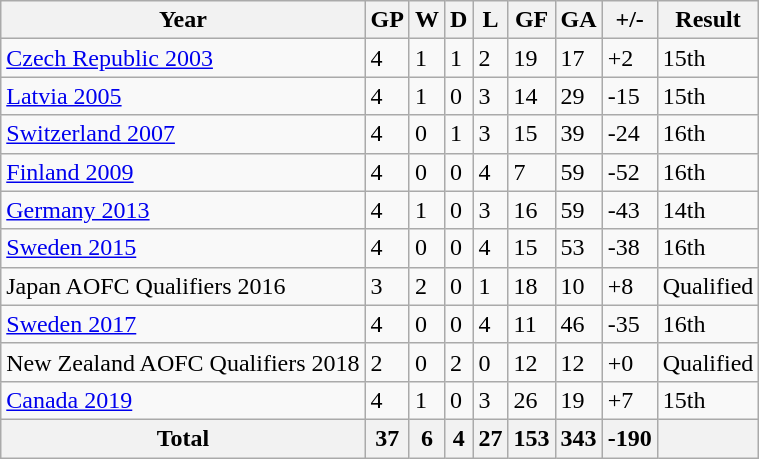<table class="wikitable">
<tr>
<th>Year</th>
<th>GP</th>
<th>W</th>
<th>D</th>
<th>L</th>
<th>GF</th>
<th>GA</th>
<th>+/-</th>
<th>Result</th>
</tr>
<tr>
<td><a href='#'>Czech Republic 2003</a></td>
<td>4</td>
<td>1</td>
<td>1</td>
<td>2</td>
<td>19</td>
<td>17</td>
<td>+2</td>
<td>15th</td>
</tr>
<tr>
<td><a href='#'>Latvia 2005</a></td>
<td>4</td>
<td>1</td>
<td>0</td>
<td>3</td>
<td>14</td>
<td>29</td>
<td>-15</td>
<td>15th</td>
</tr>
<tr>
<td><a href='#'>Switzerland 2007</a></td>
<td>4</td>
<td>0</td>
<td>1</td>
<td>3</td>
<td>15</td>
<td>39</td>
<td>-24</td>
<td>16th</td>
</tr>
<tr>
<td><a href='#'>Finland 2009</a></td>
<td>4</td>
<td>0</td>
<td>0</td>
<td>4</td>
<td>7</td>
<td>59</td>
<td>-52</td>
<td>16th</td>
</tr>
<tr>
<td><a href='#'>Germany 2013</a></td>
<td>4</td>
<td>1</td>
<td>0</td>
<td>3</td>
<td>16</td>
<td>59</td>
<td>-43</td>
<td>14th</td>
</tr>
<tr>
<td><a href='#'>Sweden 2015</a></td>
<td>4</td>
<td>0</td>
<td>0</td>
<td>4</td>
<td>15</td>
<td>53</td>
<td>-38</td>
<td>16th</td>
</tr>
<tr>
<td>Japan AOFC Qualifiers 2016</td>
<td>3</td>
<td>2</td>
<td>0</td>
<td>1</td>
<td>18</td>
<td>10</td>
<td>+8</td>
<td>Qualified</td>
</tr>
<tr>
<td><a href='#'>Sweden 2017</a></td>
<td>4</td>
<td>0</td>
<td>0</td>
<td>4</td>
<td>11</td>
<td>46</td>
<td>-35</td>
<td>16th</td>
</tr>
<tr>
<td>New Zealand AOFC Qualifiers 2018</td>
<td>2</td>
<td>0</td>
<td>2</td>
<td>0</td>
<td>12</td>
<td>12</td>
<td>+0</td>
<td>Qualified</td>
</tr>
<tr>
<td><a href='#'>Canada 2019</a></td>
<td>4</td>
<td>1</td>
<td>0</td>
<td>3</td>
<td>26</td>
<td>19</td>
<td>+7</td>
<td>15th</td>
</tr>
<tr>
<th>Total</th>
<th>37</th>
<th>6</th>
<th>4</th>
<th>27</th>
<th>153</th>
<th>343</th>
<th>-190</th>
<th></th>
</tr>
</table>
